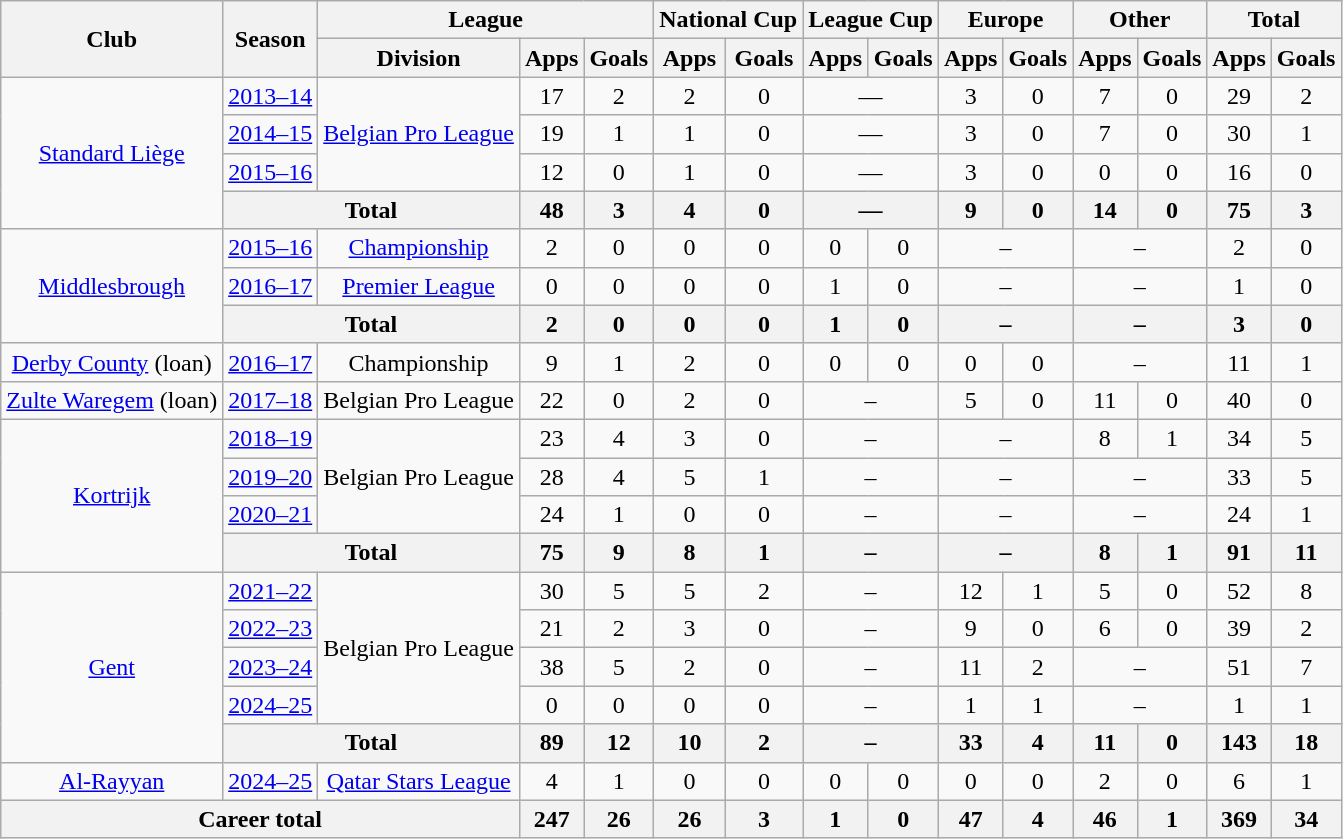<table class="wikitable" style="text-align: center">
<tr>
<th rowspan=2>Club</th>
<th rowspan=2>Season</th>
<th colspan=3>League</th>
<th colspan=2>National Cup</th>
<th colspan=2>League Cup</th>
<th colspan=2>Europe</th>
<th colspan=2>Other</th>
<th colspan=2>Total</th>
</tr>
<tr>
<th>Division</th>
<th>Apps</th>
<th>Goals</th>
<th>Apps</th>
<th>Goals</th>
<th>Apps</th>
<th>Goals</th>
<th>Apps</th>
<th>Goals</th>
<th>Apps</th>
<th>Goals</th>
<th>Apps</th>
<th>Goals</th>
</tr>
<tr>
<td rowspan=4><a href='#'>Standard Liège</a></td>
<td><a href='#'>2013–14</a></td>
<td rowspan=3><a href='#'>Belgian Pro League</a></td>
<td>17</td>
<td>2</td>
<td>2</td>
<td>0</td>
<td colspan="2">—</td>
<td>3</td>
<td>0</td>
<td>7</td>
<td>0</td>
<td>29</td>
<td>2</td>
</tr>
<tr>
<td><a href='#'>2014–15</a></td>
<td>19</td>
<td>1</td>
<td>1</td>
<td>0</td>
<td colspan="2">—</td>
<td>3</td>
<td>0</td>
<td>7</td>
<td>0</td>
<td>30</td>
<td>1</td>
</tr>
<tr>
<td><a href='#'>2015–16</a></td>
<td>12</td>
<td>0</td>
<td>1</td>
<td>0</td>
<td colspan="2">—</td>
<td>3</td>
<td>0</td>
<td>0</td>
<td>0</td>
<td>16</td>
<td>0</td>
</tr>
<tr>
<th colspan=2>Total</th>
<th>48</th>
<th>3</th>
<th>4</th>
<th>0</th>
<th colspan="2">—</th>
<th>9</th>
<th>0</th>
<th>14</th>
<th>0</th>
<th>75</th>
<th>3</th>
</tr>
<tr>
<td rowspan=3><a href='#'>Middlesbrough</a></td>
<td><a href='#'>2015–16</a></td>
<td><a href='#'>Championship</a></td>
<td>2</td>
<td>0</td>
<td>0</td>
<td>0</td>
<td>0</td>
<td>0</td>
<td colspan="2">–</td>
<td colspan="2">–</td>
<td>2</td>
<td>0</td>
</tr>
<tr>
<td><a href='#'>2016–17</a></td>
<td><a href='#'>Premier League</a></td>
<td>0</td>
<td>0</td>
<td>0</td>
<td>0</td>
<td>1</td>
<td>0</td>
<td colspan="2">–</td>
<td colspan="2">–</td>
<td>1</td>
<td>0</td>
</tr>
<tr>
<th colspan=2>Total</th>
<th>2</th>
<th>0</th>
<th>0</th>
<th>0</th>
<th>1</th>
<th>0</th>
<th colspan="2">–</th>
<th colspan="2">–</th>
<th>3</th>
<th>0</th>
</tr>
<tr>
<td><a href='#'>Derby County</a> (loan)</td>
<td><a href='#'>2016–17</a></td>
<td>Championship</td>
<td>9</td>
<td>1</td>
<td>2</td>
<td>0</td>
<td>0</td>
<td>0</td>
<td>0</td>
<td>0</td>
<td colspan="2">–</td>
<td>11</td>
<td>1</td>
</tr>
<tr>
<td><a href='#'>Zulte Waregem</a> (loan)</td>
<td><a href='#'>2017–18</a></td>
<td>Belgian Pro League</td>
<td>22</td>
<td>0</td>
<td>2</td>
<td>0</td>
<td colspan="2">–</td>
<td>5</td>
<td>0</td>
<td>11</td>
<td>0</td>
<td>40</td>
<td>0</td>
</tr>
<tr>
<td rowspan="4"><a href='#'>Kortrijk</a></td>
<td><a href='#'>2018–19</a></td>
<td rowspan="3">Belgian Pro League</td>
<td>23</td>
<td>4</td>
<td>3</td>
<td>0</td>
<td colspan="2">–</td>
<td colspan="2">–</td>
<td>8</td>
<td>1</td>
<td>34</td>
<td>5</td>
</tr>
<tr>
<td><a href='#'>2019–20</a></td>
<td>28</td>
<td>4</td>
<td>5</td>
<td>1</td>
<td colspan="2">–</td>
<td colspan="2">–</td>
<td colspan="2">–</td>
<td>33</td>
<td>5</td>
</tr>
<tr>
<td><a href='#'>2020–21</a></td>
<td>24</td>
<td>1</td>
<td>0</td>
<td>0</td>
<td colspan="2">–</td>
<td colspan="2">–</td>
<td colspan="2">–</td>
<td>24</td>
<td>1</td>
</tr>
<tr>
<th colspan=2>Total</th>
<th>75</th>
<th>9</th>
<th>8</th>
<th>1</th>
<th colspan="2">–</th>
<th colspan="2">–</th>
<th>8</th>
<th>1</th>
<th>91</th>
<th>11</th>
</tr>
<tr>
<td rowspan="5"><a href='#'>Gent</a></td>
<td><a href='#'>2021–22</a></td>
<td rowspan="4">Belgian Pro League</td>
<td>30</td>
<td>5</td>
<td>5</td>
<td>2</td>
<td colspan="2">–</td>
<td>12</td>
<td>1</td>
<td>5</td>
<td>0</td>
<td>52</td>
<td>8</td>
</tr>
<tr>
<td><a href='#'>2022–23</a></td>
<td>21</td>
<td>2</td>
<td>3</td>
<td>0</td>
<td colspan="2">–</td>
<td>9</td>
<td>0</td>
<td>6</td>
<td>0</td>
<td>39</td>
<td>2</td>
</tr>
<tr>
<td><a href='#'>2023–24</a></td>
<td>38</td>
<td>5</td>
<td>2</td>
<td>0</td>
<td colspan="2">–</td>
<td>11</td>
<td>2</td>
<td colspan="2">–</td>
<td>51</td>
<td>7</td>
</tr>
<tr>
<td><a href='#'>2024–25</a></td>
<td>0</td>
<td>0</td>
<td>0</td>
<td>0</td>
<td colspan="2">–</td>
<td>1</td>
<td>1</td>
<td colspan="2">–</td>
<td>1</td>
<td>1</td>
</tr>
<tr>
<th colspan=2>Total</th>
<th>89</th>
<th>12</th>
<th>10</th>
<th>2</th>
<th colspan="2">–</th>
<th>33</th>
<th>4</th>
<th>11</th>
<th>0</th>
<th>143</th>
<th>18</th>
</tr>
<tr>
<td><a href='#'>Al-Rayyan</a></td>
<td><a href='#'>2024–25</a></td>
<td><a href='#'>Qatar Stars League</a></td>
<td>4</td>
<td>1</td>
<td>0</td>
<td>0</td>
<td>0</td>
<td>0</td>
<td>0</td>
<td>0</td>
<td>2</td>
<td>0</td>
<td>6</td>
<td>1</td>
</tr>
<tr>
<th colspan=3>Career total</th>
<th>247</th>
<th>26</th>
<th>26</th>
<th>3</th>
<th>1</th>
<th>0</th>
<th>47</th>
<th>4</th>
<th>46</th>
<th>1</th>
<th>369</th>
<th>34</th>
</tr>
</table>
